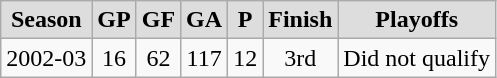<table class="wikitable">
<tr align="center"  bgcolor="#dddddd">
<td><strong>Season</strong></td>
<td><strong>GP</strong></td>
<td><strong>GF</strong></td>
<td><strong>GA</strong></td>
<td><strong>P</strong></td>
<td><strong>Finish</strong></td>
<td><strong>Playoffs</strong></td>
</tr>
<tr align="center">
<td>2002-03</td>
<td>16</td>
<td>62</td>
<td>117</td>
<td>12</td>
<td>3rd</td>
<td>Did not qualify</td>
</tr>
</table>
